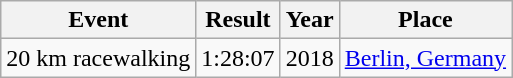<table class=wikitable style="font-size:100%">
<tr>
<th>Event</th>
<th>Result</th>
<th>Year</th>
<th>Place</th>
</tr>
<tr>
<td>20 km racewalking</td>
<td>1:28:07</td>
<td>2018</td>
<td><a href='#'>Berlin, Germany</a></td>
</tr>
</table>
